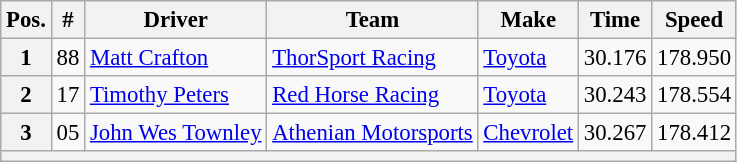<table class="wikitable" style="font-size:95%">
<tr>
<th>Pos.</th>
<th>#</th>
<th>Driver</th>
<th>Team</th>
<th>Make</th>
<th>Time</th>
<th>Speed</th>
</tr>
<tr>
<th>1</th>
<td>88</td>
<td><a href='#'>Matt Crafton</a></td>
<td><a href='#'>ThorSport Racing</a></td>
<td><a href='#'>Toyota</a></td>
<td>30.176</td>
<td>178.950</td>
</tr>
<tr>
<th>2</th>
<td>17</td>
<td><a href='#'>Timothy Peters</a></td>
<td><a href='#'>Red Horse Racing</a></td>
<td><a href='#'>Toyota</a></td>
<td>30.243</td>
<td>178.554</td>
</tr>
<tr>
<th>3</th>
<td>05</td>
<td><a href='#'>John Wes Townley</a></td>
<td><a href='#'>Athenian Motorsports</a></td>
<td><a href='#'>Chevrolet</a></td>
<td>30.267</td>
<td>178.412</td>
</tr>
<tr>
<th colspan="7"></th>
</tr>
</table>
